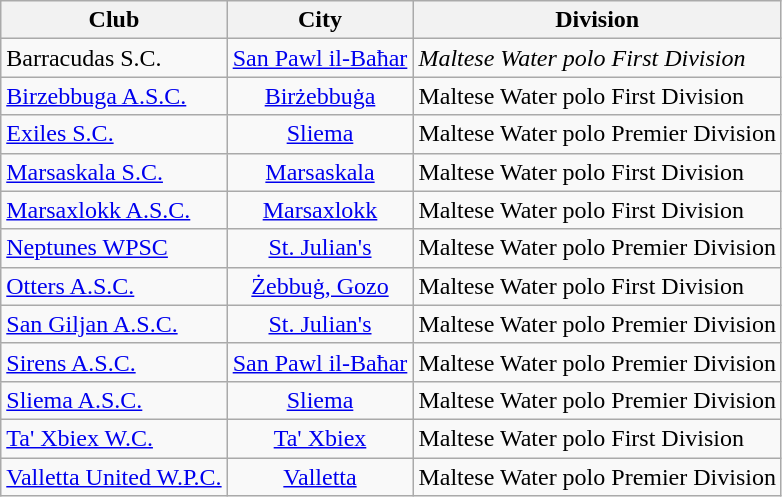<table class="wikitable sortable">
<tr>
<th>Club</th>
<th>City</th>
<th>Division</th>
</tr>
<tr>
<td>Barracudas S.C.</td>
<td style="text-align:center;"><a href='#'>San Pawl il-Baħar</a></td>
<td><em>Maltese Water polo First Division</em></td>
</tr>
<tr>
<td><a href='#'>Birzebbuga A.S.C.</a></td>
<td style="text-align:center;"><a href='#'>Birżebbuġa</a></td>
<td>Maltese Water polo First Division</td>
</tr>
<tr>
<td><a href='#'>Exiles S.C.</a></td>
<td style="text-align:center;"><a href='#'>Sliema</a></td>
<td>Maltese Water polo Premier Division</td>
</tr>
<tr>
<td><a href='#'>Marsaskala S.C.</a></td>
<td style="text-align:center;"><a href='#'>Marsaskala</a></td>
<td>Maltese Water polo First Division</td>
</tr>
<tr>
<td><a href='#'>Marsaxlokk A.S.C.</a></td>
<td style="text-align:center;"><a href='#'>Marsaxlokk</a></td>
<td>Maltese Water polo First Division</td>
</tr>
<tr>
<td><a href='#'>Neptunes WPSC</a></td>
<td style="text-align:center;"><a href='#'>St. Julian's</a></td>
<td>Maltese Water polo Premier Division</td>
</tr>
<tr>
<td><a href='#'>Otters A.S.C.</a></td>
<td style="text-align:center;"><a href='#'>Żebbuġ, Gozo</a></td>
<td>Maltese Water polo First Division</td>
</tr>
<tr>
<td><a href='#'>San Giljan A.S.C.</a></td>
<td style="text-align:center;"><a href='#'>St. Julian's</a></td>
<td>Maltese Water polo Premier Division</td>
</tr>
<tr>
<td><a href='#'>Sirens A.S.C.</a></td>
<td style="text-align:center;"><a href='#'>San Pawl il-Baħar</a></td>
<td>Maltese Water polo Premier Division</td>
</tr>
<tr>
<td><a href='#'>Sliema A.S.C.</a></td>
<td style="text-align:center;"><a href='#'>Sliema</a></td>
<td>Maltese Water polo Premier Division</td>
</tr>
<tr>
<td><a href='#'>Ta' Xbiex W.C.</a></td>
<td style="text-align:center;"><a href='#'>Ta' Xbiex</a></td>
<td>Maltese Water polo First Division</td>
</tr>
<tr>
<td><a href='#'>Valletta United W.P.C.</a></td>
<td style="text-align:center;"><a href='#'>Valletta</a></td>
<td>Maltese Water polo Premier Division</td>
</tr>
</table>
